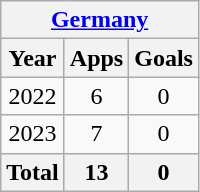<table class="wikitable" style="text-align:center">
<tr>
<th colspan=3><a href='#'>Germany</a></th>
</tr>
<tr>
<th>Year</th>
<th>Apps</th>
<th>Goals</th>
</tr>
<tr>
<td>2022</td>
<td>6</td>
<td>0</td>
</tr>
<tr>
<td>2023</td>
<td>7</td>
<td>0</td>
</tr>
<tr>
<th>Total</th>
<th>13</th>
<th>0</th>
</tr>
</table>
